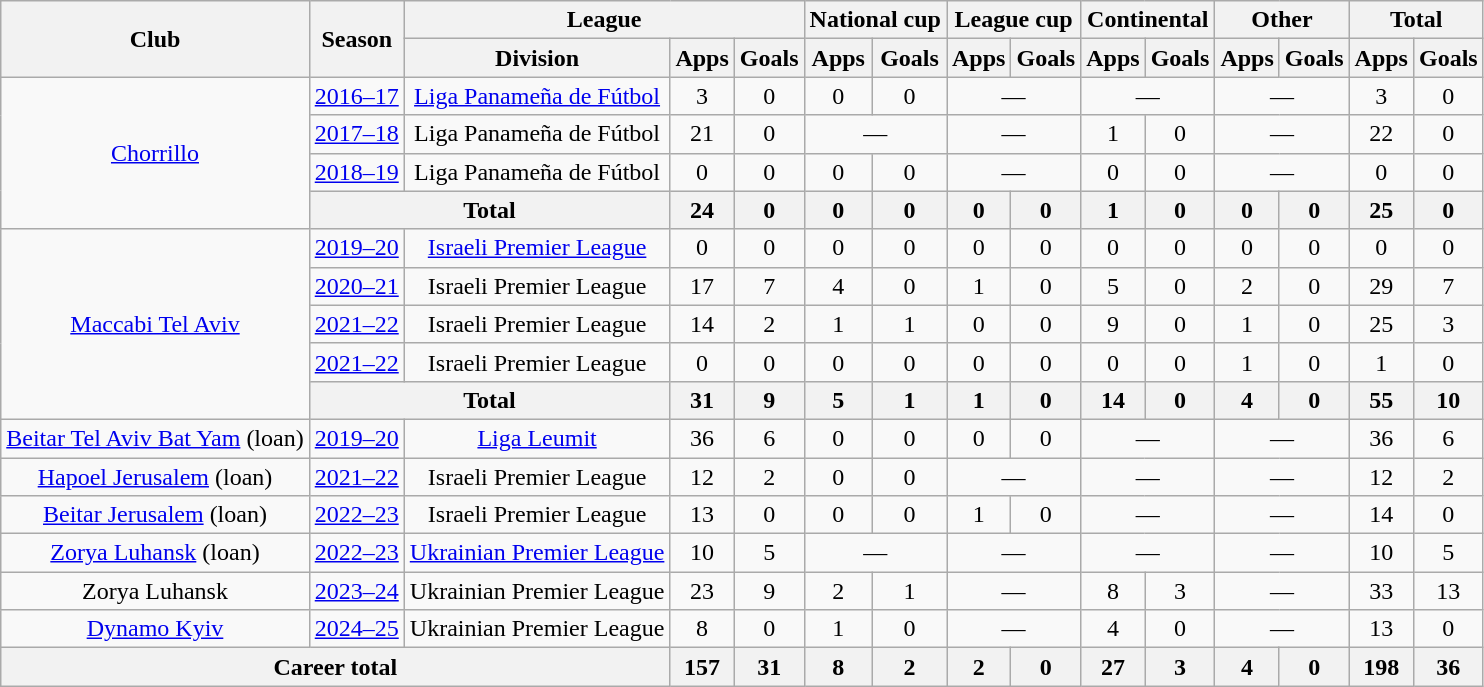<table class="wikitable" style="text-align: center;">
<tr>
<th rowspan=2>Club</th>
<th rowspan=2>Season</th>
<th colspan=3>League</th>
<th colspan=2>National cup</th>
<th colspan=2>League cup</th>
<th colspan=2>Continental</th>
<th colspan=2>Other</th>
<th colspan=2>Total</th>
</tr>
<tr>
<th>Division</th>
<th>Apps</th>
<th>Goals</th>
<th>Apps</th>
<th>Goals</th>
<th>Apps</th>
<th>Goals</th>
<th>Apps</th>
<th>Goals</th>
<th>Apps</th>
<th>Goals</th>
<th>Apps</th>
<th>Goals</th>
</tr>
<tr>
<td rowspan=4><a href='#'>Chorrillo</a></td>
<td><a href='#'>2016–17</a></td>
<td><a href='#'>Liga Panameña de Fútbol</a></td>
<td>3</td>
<td>0</td>
<td>0</td>
<td>0</td>
<td colspan=2>—</td>
<td colspan=2>—</td>
<td colspan=2>—</td>
<td>3</td>
<td>0</td>
</tr>
<tr>
<td><a href='#'>2017–18</a></td>
<td>Liga Panameña de Fútbol</td>
<td>21</td>
<td>0</td>
<td colspan=2>—</td>
<td colspan=2>—</td>
<td>1</td>
<td>0</td>
<td colspan=2>—</td>
<td>22</td>
<td>0</td>
</tr>
<tr>
<td><a href='#'>2018–19</a></td>
<td>Liga Panameña de Fútbol</td>
<td>0</td>
<td>0</td>
<td>0</td>
<td>0</td>
<td colspan=2>—</td>
<td>0</td>
<td>0</td>
<td colspan=2>—</td>
<td>0</td>
<td>0</td>
</tr>
<tr>
<th colspan=2>Total</th>
<th>24</th>
<th>0</th>
<th>0</th>
<th>0</th>
<th>0</th>
<th>0</th>
<th>1</th>
<th>0</th>
<th>0</th>
<th>0</th>
<th>25</th>
<th>0</th>
</tr>
<tr>
<td rowspan=5><a href='#'>Maccabi Tel Aviv</a></td>
<td><a href='#'>2019–20</a></td>
<td><a href='#'>Israeli Premier League</a></td>
<td>0</td>
<td>0</td>
<td>0</td>
<td>0</td>
<td>0</td>
<td>0</td>
<td>0</td>
<td>0</td>
<td>0</td>
<td>0</td>
<td>0</td>
<td>0</td>
</tr>
<tr>
<td><a href='#'>2020–21</a></td>
<td>Israeli Premier League</td>
<td>17</td>
<td>7</td>
<td>4</td>
<td>0</td>
<td>1</td>
<td>0</td>
<td>5</td>
<td>0</td>
<td>2</td>
<td>0</td>
<td>29</td>
<td>7</td>
</tr>
<tr>
<td><a href='#'>2021–22</a></td>
<td>Israeli Premier League</td>
<td>14</td>
<td>2</td>
<td>1</td>
<td>1</td>
<td>0</td>
<td>0</td>
<td>9</td>
<td>0</td>
<td>1</td>
<td>0</td>
<td>25</td>
<td>3</td>
</tr>
<tr>
<td><a href='#'>2021–22</a></td>
<td>Israeli Premier League</td>
<td>0</td>
<td>0</td>
<td>0</td>
<td>0</td>
<td>0</td>
<td>0</td>
<td>0</td>
<td>0</td>
<td>1</td>
<td>0</td>
<td>1</td>
<td>0</td>
</tr>
<tr>
<th colspan=2>Total</th>
<th>31</th>
<th>9</th>
<th>5</th>
<th>1</th>
<th>1</th>
<th>0</th>
<th>14</th>
<th>0</th>
<th>4</th>
<th>0</th>
<th>55</th>
<th>10</th>
</tr>
<tr>
<td><a href='#'>Beitar Tel Aviv Bat Yam</a> (loan)</td>
<td><a href='#'>2019–20</a></td>
<td><a href='#'>Liga Leumit</a></td>
<td>36</td>
<td>6</td>
<td>0</td>
<td>0</td>
<td>0</td>
<td>0</td>
<td colspan=2>—</td>
<td colspan=2>—</td>
<td>36</td>
<td>6</td>
</tr>
<tr>
<td><a href='#'>Hapoel Jerusalem</a> (loan)</td>
<td><a href='#'>2021–22</a></td>
<td>Israeli Premier League</td>
<td>12</td>
<td>2</td>
<td>0</td>
<td>0</td>
<td colspan=2>—</td>
<td colspan=2>—</td>
<td colspan=2>—</td>
<td>12</td>
<td>2</td>
</tr>
<tr>
<td><a href='#'>Beitar Jerusalem</a> (loan)</td>
<td><a href='#'>2022–23</a></td>
<td>Israeli Premier League</td>
<td>13</td>
<td>0</td>
<td>0</td>
<td>0</td>
<td>1</td>
<td>0</td>
<td colspan=2>—</td>
<td colspan=2>—</td>
<td>14</td>
<td>0</td>
</tr>
<tr>
<td><a href='#'>Zorya Luhansk</a> (loan)</td>
<td><a href='#'>2022–23</a></td>
<td><a href='#'>Ukrainian Premier League</a></td>
<td>10</td>
<td>5</td>
<td colspan=2>—</td>
<td colspan=2>—</td>
<td colspan=2>—</td>
<td colspan=2>—</td>
<td>10</td>
<td>5</td>
</tr>
<tr>
<td>Zorya Luhansk</td>
<td><a href='#'>2023–24</a></td>
<td>Ukrainian Premier League</td>
<td>23</td>
<td>9</td>
<td>2</td>
<td>1</td>
<td colspan=2>—</td>
<td>8</td>
<td>3</td>
<td colspan=2>—</td>
<td>33</td>
<td>13</td>
</tr>
<tr>
<td><a href='#'>Dynamo Kyiv</a></td>
<td><a href='#'>2024–25</a></td>
<td>Ukrainian Premier League</td>
<td>8</td>
<td>0</td>
<td>1</td>
<td>0</td>
<td colspan="2">—</td>
<td>4</td>
<td>0</td>
<td colspan=2>—</td>
<td>13</td>
<td>0</td>
</tr>
<tr>
<th colspan=3>Career total</th>
<th>157</th>
<th>31</th>
<th>8</th>
<th>2</th>
<th>2</th>
<th>0</th>
<th>27</th>
<th>3</th>
<th>4</th>
<th>0</th>
<th>198</th>
<th>36</th>
</tr>
</table>
